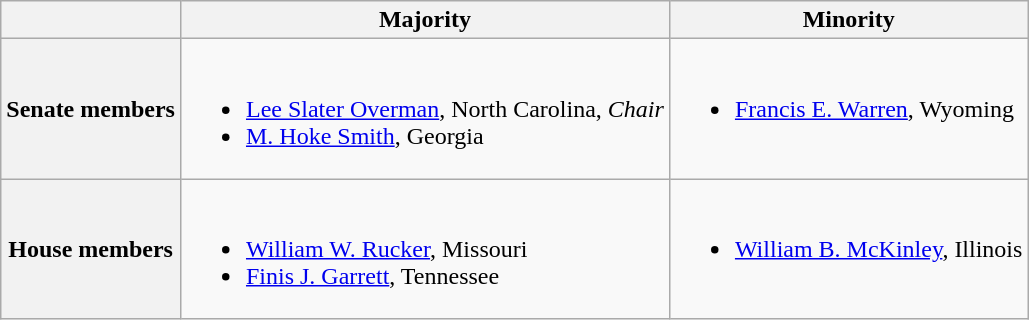<table class=wikitable>
<tr>
<th></th>
<th>Majority</th>
<th>Minority</th>
</tr>
<tr>
<th>Senate members</th>
<td valign="top" ><br><ul><li><a href='#'>Lee Slater Overman</a>, North Carolina, <em>Chair</em></li><li><a href='#'>M. Hoke Smith</a>, Georgia</li></ul></td>
<td valign="top" ><br><ul><li><a href='#'>Francis E. Warren</a>, Wyoming</li></ul></td>
</tr>
<tr>
<th>House members</th>
<td valign="top" ><br><ul><li><a href='#'>William W. Rucker</a>, Missouri</li><li><a href='#'>Finis J. Garrett</a>, Tennessee</li></ul></td>
<td valign="top" ><br><ul><li><a href='#'>William B. McKinley</a>, Illinois</li></ul></td>
</tr>
</table>
